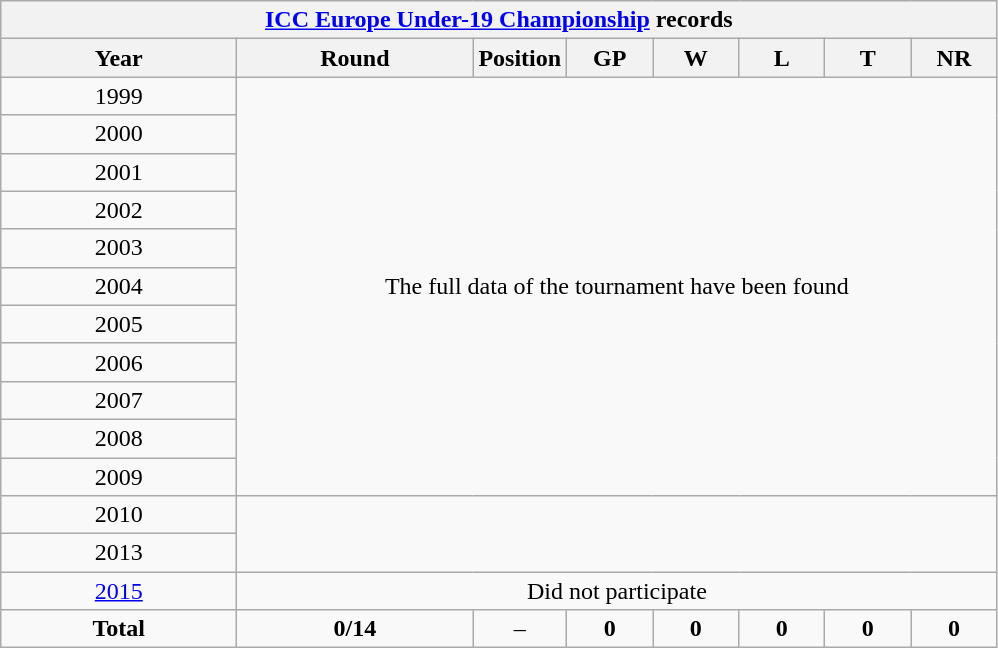<table class="wikitable" style="text-align: center; width=900px;">
<tr>
<th colspan=9><a href='#'>ICC Europe Under-19 Championship</a> records</th>
</tr>
<tr>
<th width=150>Year</th>
<th width=150>Round</th>
<th width=50>Position</th>
<th width=50>GP</th>
<th width=50>W</th>
<th width=50>L</th>
<th width=50>T</th>
<th width=50>NR</th>
</tr>
<tr>
<td> 1999</td>
<td rowspan=11 colspan=8>The full data of the tournament have been found</td>
</tr>
<tr>
<td> 2000</td>
</tr>
<tr>
<td> 2001</td>
</tr>
<tr>
<td> 2002</td>
</tr>
<tr>
<td> 2003</td>
</tr>
<tr>
<td> 2004</td>
</tr>
<tr>
<td> 2005</td>
</tr>
<tr>
<td> 2006</td>
</tr>
<tr>
<td> 2007</td>
</tr>
<tr>
<td> 2008</td>
</tr>
<tr>
<td> 2009</td>
</tr>
<tr>
<td> 2010</td>
</tr>
<tr>
<td> 2013</td>
</tr>
<tr>
<td> <a href='#'>2015</a></td>
<td colspan=8>Did not participate</td>
</tr>
<tr>
<td><strong>Total</strong></td>
<td><strong>0/14</strong></td>
<td>–</td>
<td><strong>0</strong></td>
<td><strong>0</strong></td>
<td><strong>0</strong></td>
<td><strong>0</strong></td>
<td><strong>0</strong></td>
</tr>
</table>
